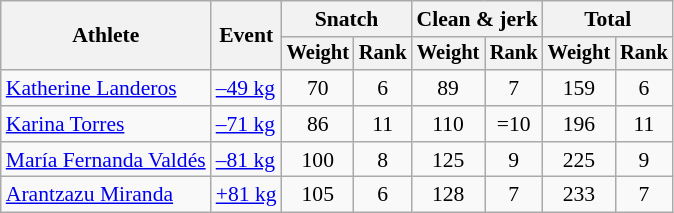<table class=wikitable style=font-size:90%;text-align:center>
<tr>
<th rowspan=2>Athlete</th>
<th rowspan=2>Event</th>
<th colspan=2>Snatch</th>
<th colspan=2>Clean & jerk</th>
<th colspan=2>Total</th>
</tr>
<tr style=font-size:95%>
<th>Weight</th>
<th>Rank</th>
<th>Weight</th>
<th>Rank</th>
<th>Weight</th>
<th>Rank</th>
</tr>
<tr>
<td align=left><a href='#'>Katherine Landeros</a></td>
<td align=left><a href='#'>–49 kg</a></td>
<td>70</td>
<td>6</td>
<td>89</td>
<td>7</td>
<td>159</td>
<td>6</td>
</tr>
<tr>
<td align=left><a href='#'>Karina Torres</a></td>
<td align=left><a href='#'>–71 kg</a></td>
<td>86</td>
<td>11</td>
<td>110</td>
<td>=10</td>
<td>196</td>
<td>11</td>
</tr>
<tr>
<td align=left><a href='#'>María Fernanda Valdés</a></td>
<td align=left><a href='#'>–81 kg</a></td>
<td>100</td>
<td>8</td>
<td>125</td>
<td>9</td>
<td>225</td>
<td>9</td>
</tr>
<tr>
<td align=left><a href='#'>Arantzazu Miranda</a></td>
<td align=left><a href='#'>+81 kg</a></td>
<td>105</td>
<td>6</td>
<td>128</td>
<td>7</td>
<td>233</td>
<td>7</td>
</tr>
</table>
